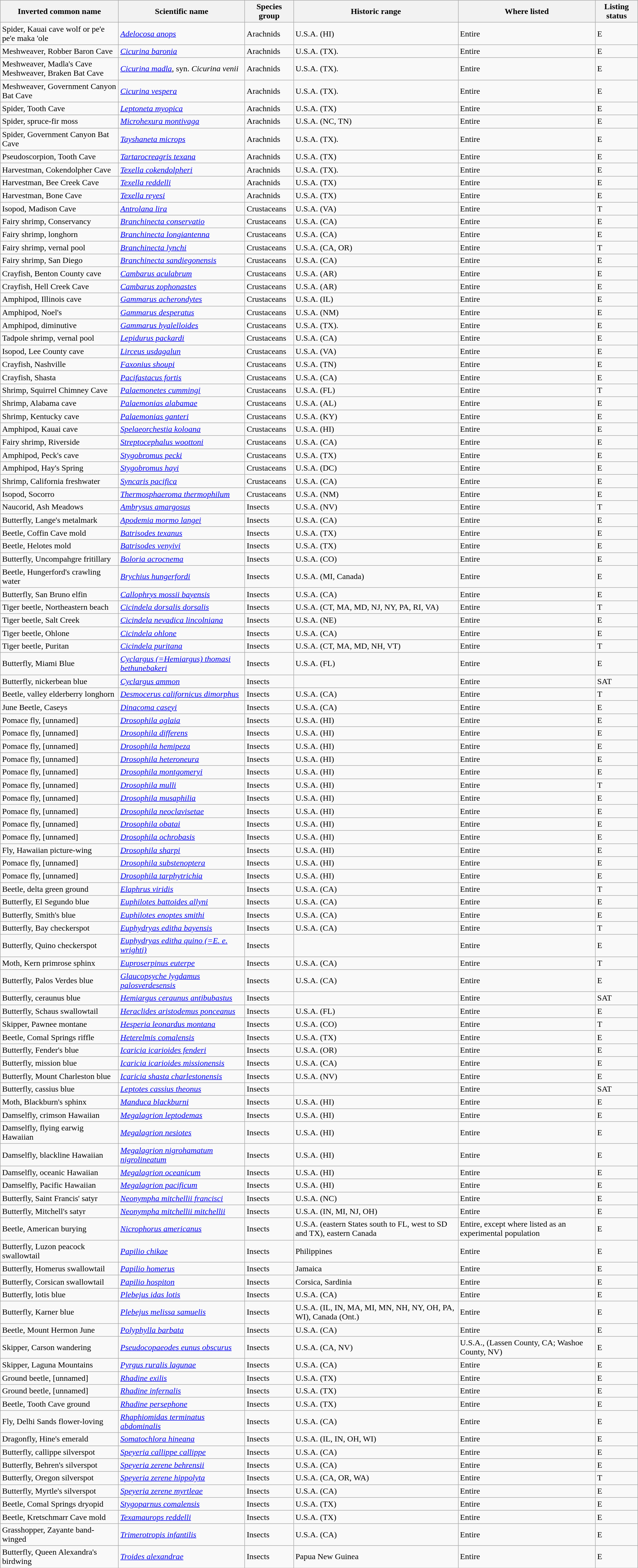<table class="wikitable sortable">
<tr>
<th>Inverted common name</th>
<th>Scientific name</th>
<th>Species group</th>
<th>Historic range</th>
<th>Where listed</th>
<th>Listing status</th>
</tr>
<tr>
<td>Spider, Kauai cave wolf or pe'e pe'e maka 'ole</td>
<td><em><a href='#'>Adelocosa anops</a></em></td>
<td>Arachnids</td>
<td>U.S.A. (HI)</td>
<td>Entire</td>
<td>E</td>
</tr>
<tr>
<td>Meshweaver, Robber Baron Cave</td>
<td><em><a href='#'>Cicurina baronia</a></em></td>
<td>Arachnids</td>
<td>U.S.A. (TX).</td>
<td>Entire</td>
<td>E</td>
</tr>
<tr>
<td>Meshweaver, Madla's Cave<br>Meshweaver, Braken Bat Cave</td>
<td><em><a href='#'>Cicurina madla</a></em>, syn. <em>Cicurina venii</em></td>
<td>Arachnids</td>
<td>U.S.A. (TX).</td>
<td>Entire</td>
<td>E</td>
</tr>
<tr>
<td>Meshweaver, Government Canyon Bat Cave</td>
<td><em><a href='#'>Cicurina vespera</a></em></td>
<td>Arachnids</td>
<td>U.S.A. (TX).</td>
<td>Entire</td>
<td>E</td>
</tr>
<tr>
<td>Spider, Tooth Cave</td>
<td><em><a href='#'>Leptoneta myopica</a></em></td>
<td>Arachnids</td>
<td>U.S.A. (TX)</td>
<td>Entire</td>
<td>E</td>
</tr>
<tr>
<td>Spider, spruce-fir moss</td>
<td><em><a href='#'>Microhexura montivaga</a></em></td>
<td>Arachnids</td>
<td>U.S.A. (NC, TN)</td>
<td>Entire</td>
<td>E</td>
</tr>
<tr>
<td>Spider, Government Canyon Bat Cave</td>
<td><em><a href='#'>Tayshaneta microps</a></em></td>
<td>Arachnids</td>
<td>U.S.A. (TX).</td>
<td>Entire</td>
<td>E</td>
</tr>
<tr>
<td>Pseudoscorpion, Tooth Cave</td>
<td><em><a href='#'>Tartarocreagris texana</a></em></td>
<td>Arachnids</td>
<td>U.S.A. (TX)</td>
<td>Entire</td>
<td>E</td>
</tr>
<tr>
<td>Harvestman, Cokendolpher Cave</td>
<td><em><a href='#'>Texella cokendolpheri</a></em></td>
<td>Arachnids</td>
<td>U.S.A. (TX).</td>
<td>Entire</td>
<td>E</td>
</tr>
<tr>
<td>Harvestman, Bee Creek Cave</td>
<td><em><a href='#'>Texella reddelli</a></em></td>
<td>Arachnids</td>
<td>U.S.A. (TX)</td>
<td>Entire</td>
<td>E</td>
</tr>
<tr>
<td>Harvestman, Bone Cave</td>
<td><em><a href='#'>Texella reyesi</a></em></td>
<td>Arachnids</td>
<td>U.S.A. (TX)</td>
<td>Entire</td>
<td>E</td>
</tr>
<tr>
<td>Isopod, Madison Cave</td>
<td><em><a href='#'>Antrolana lira</a></em></td>
<td>Crustaceans</td>
<td>U.S.A. (VA)</td>
<td>Entire</td>
<td>T</td>
</tr>
<tr>
<td>Fairy shrimp, Conservancy</td>
<td><em><a href='#'>Branchinecta conservatio</a></em></td>
<td>Crustaceans</td>
<td>U.S.A. (CA)</td>
<td>Entire</td>
<td>E</td>
</tr>
<tr>
<td>Fairy shrimp, longhorn</td>
<td><em><a href='#'>Branchinecta longiantenna</a></em></td>
<td>Crustaceans</td>
<td>U.S.A. (CA)</td>
<td>Entire</td>
<td>E</td>
</tr>
<tr>
<td>Fairy shrimp, vernal pool</td>
<td><em><a href='#'>Branchinecta lynchi</a></em></td>
<td>Crustaceans</td>
<td>U.S.A. (CA, OR)</td>
<td>Entire</td>
<td>T</td>
</tr>
<tr>
<td>Fairy shrimp, San Diego</td>
<td><em><a href='#'>Branchinecta sandiegonensis</a></em></td>
<td>Crustaceans</td>
<td>U.S.A. (CA)</td>
<td>Entire</td>
<td>E</td>
</tr>
<tr>
<td>Crayfish, Benton County cave</td>
<td><em><a href='#'>Cambarus aculabrum</a></em></td>
<td>Crustaceans</td>
<td>U.S.A. (AR)</td>
<td>Entire</td>
<td>E</td>
</tr>
<tr>
<td>Crayfish, Hell Creek Cave</td>
<td><em><a href='#'>Cambarus zophonastes</a></em></td>
<td>Crustaceans</td>
<td>U.S.A. (AR)</td>
<td>Entire</td>
<td>E</td>
</tr>
<tr>
<td>Amphipod, Illinois cave</td>
<td><em><a href='#'>Gammarus acherondytes</a></em></td>
<td>Crustaceans</td>
<td>U.S.A. (IL)</td>
<td>Entire</td>
<td>E</td>
</tr>
<tr>
<td>Amphipod, Noel's</td>
<td><em><a href='#'>Gammarus desperatus</a></em></td>
<td>Crustaceans</td>
<td>U.S.A. (NM)</td>
<td>Entire</td>
<td>E</td>
</tr>
<tr>
<td>Amphipod, diminutive</td>
<td><em><a href='#'>Gammarus hyalelloides</a></em></td>
<td>Crustaceans</td>
<td>U.S.A. (TX).</td>
<td>Entire</td>
<td>E</td>
</tr>
<tr>
<td>Tadpole shrimp, vernal pool</td>
<td><em><a href='#'>Lepidurus packardi</a></em></td>
<td>Crustaceans</td>
<td>U.S.A. (CA)</td>
<td>Entire</td>
<td>E</td>
</tr>
<tr>
<td>Isopod, Lee County cave</td>
<td><em><a href='#'>Lirceus usdagalun</a></em></td>
<td>Crustaceans</td>
<td>U.S.A. (VA)</td>
<td>Entire</td>
<td>E</td>
</tr>
<tr>
<td>Crayfish, Nashville</td>
<td><em><a href='#'>Faxonius shoupi</a></em></td>
<td>Crustaceans</td>
<td>U.S.A. (TN)</td>
<td>Entire</td>
<td>E</td>
</tr>
<tr>
<td>Crayfish, Shasta</td>
<td><em><a href='#'>Pacifastacus fortis</a></em></td>
<td>Crustaceans</td>
<td>U.S.A. (CA)</td>
<td>Entire</td>
<td>E</td>
</tr>
<tr>
<td>Shrimp, Squirrel Chimney Cave</td>
<td><em><a href='#'>Palaemonetes cummingi</a></em></td>
<td>Crustaceans</td>
<td>U.S.A. (FL)</td>
<td>Entire</td>
<td>T</td>
</tr>
<tr>
<td>Shrimp, Alabama cave</td>
<td><em><a href='#'>Palaemonias alabamae</a></em></td>
<td>Crustaceans</td>
<td>U.S.A. (AL)</td>
<td>Entire</td>
<td>E</td>
</tr>
<tr>
<td>Shrimp, Kentucky cave</td>
<td><em><a href='#'>Palaemonias ganteri</a></em></td>
<td>Crustaceans</td>
<td>U.S.A. (KY)</td>
<td>Entire</td>
<td>E</td>
</tr>
<tr>
<td>Amphipod, Kauai cave</td>
<td><em><a href='#'>Spelaeorchestia koloana</a></em></td>
<td>Crustaceans</td>
<td>U.S.A. (HI)</td>
<td>Entire</td>
<td>E</td>
</tr>
<tr>
<td>Fairy shrimp, Riverside</td>
<td><em><a href='#'>Streptocephalus woottoni</a></em></td>
<td>Crustaceans</td>
<td>U.S.A. (CA)</td>
<td>Entire</td>
<td>E</td>
</tr>
<tr>
<td>Amphipod, Peck's cave</td>
<td><em><a href='#'>Stygobromus pecki</a></em></td>
<td>Crustaceans</td>
<td>U.S.A. (TX)</td>
<td>Entire</td>
<td>E</td>
</tr>
<tr>
<td>Amphipod, Hay's Spring</td>
<td><em><a href='#'>Stygobromus hayi</a></em></td>
<td>Crustaceans</td>
<td>U.S.A. (DC)</td>
<td>Entire</td>
<td>E</td>
</tr>
<tr>
<td>Shrimp, California freshwater</td>
<td><em><a href='#'>Syncaris pacifica</a></em></td>
<td>Crustaceans</td>
<td>U.S.A. (CA)</td>
<td>Entire</td>
<td>E</td>
</tr>
<tr>
<td>Isopod, Socorro</td>
<td><em><a href='#'>Thermosphaeroma thermophilum</a></em></td>
<td>Crustaceans</td>
<td>U.S.A. (NM)</td>
<td>Entire</td>
<td>E</td>
</tr>
<tr>
<td>Naucorid, Ash Meadows</td>
<td><em><a href='#'>Ambrysus amargosus</a></em></td>
<td>Insects</td>
<td>U.S.A. (NV)</td>
<td>Entire</td>
<td>T</td>
</tr>
<tr>
<td>Butterfly, Lange's metalmark</td>
<td><em><a href='#'>Apodemia mormo langei</a></em></td>
<td>Insects</td>
<td>U.S.A. (CA)</td>
<td>Entire</td>
<td>E</td>
</tr>
<tr>
<td>Beetle, Coffin Cave mold</td>
<td><em><a href='#'>Batrisodes texanus</a></em></td>
<td>Insects</td>
<td>U.S.A. (TX)</td>
<td>Entire</td>
<td>E</td>
</tr>
<tr>
<td>Beetle, Helotes mold</td>
<td><em><a href='#'>Batrisodes venyivi</a></em></td>
<td>Insects</td>
<td>U.S.A. (TX)</td>
<td>Entire</td>
<td>E</td>
</tr>
<tr>
<td>Butterfly, Uncompahgre fritillary</td>
<td><em><a href='#'>Boloria acrocnema</a></em></td>
<td>Insects</td>
<td>U.S.A. (CO)</td>
<td>Entire</td>
<td>E</td>
</tr>
<tr>
<td>Beetle, Hungerford's crawling water</td>
<td><em><a href='#'>Brychius hungerfordi</a></em></td>
<td>Insects</td>
<td>U.S.A. (MI, Canada)</td>
<td>Entire</td>
<td>E</td>
</tr>
<tr>
<td>Butterfly, San Bruno elfin</td>
<td><em><a href='#'>Callophrys mossii bayensis</a></em></td>
<td>Insects</td>
<td>U.S.A. (CA)</td>
<td>Entire</td>
<td>E</td>
</tr>
<tr>
<td>Tiger beetle, Northeastern beach</td>
<td><em><a href='#'>Cicindela dorsalis dorsalis</a></em></td>
<td>Insects</td>
<td>U.S.A. (CT, MA, MD, NJ, NY, PA, RI, VA)</td>
<td>Entire</td>
<td>T</td>
</tr>
<tr>
<td>Tiger beetle, Salt Creek</td>
<td><em><a href='#'>Cicindela nevadica lincolniana</a></em></td>
<td>Insects</td>
<td>U.S.A. (NE)</td>
<td>Entire</td>
<td>E</td>
</tr>
<tr>
<td>Tiger beetle, Ohlone</td>
<td><em><a href='#'>Cicindela ohlone</a></em></td>
<td>Insects</td>
<td>U.S.A. (CA)</td>
<td>Entire</td>
<td>E</td>
</tr>
<tr>
<td>Tiger beetle, Puritan</td>
<td><em><a href='#'>Cicindela puritana</a></em></td>
<td>Insects</td>
<td>U.S.A. (CT, MA, MD, NH, VT)</td>
<td>Entire</td>
<td>T</td>
</tr>
<tr>
<td>Butterfly, Miami Blue</td>
<td><em><a href='#'>Cyclargus (=Hemiargus) thomasi bethunebakeri</a></em></td>
<td>Insects</td>
<td>U.S.A. (FL)</td>
<td>Entire</td>
<td>E</td>
</tr>
<tr>
<td>Butterfly, nickerbean blue</td>
<td><em><a href='#'>Cyclargus ammon</a></em></td>
<td>Insects</td>
<td></td>
<td>Entire</td>
<td>SAT</td>
</tr>
<tr>
<td>Beetle, valley elderberry longhorn</td>
<td><em><a href='#'>Desmocerus californicus dimorphus</a></em></td>
<td>Insects</td>
<td>U.S.A. (CA)</td>
<td>Entire</td>
<td>T</td>
</tr>
<tr>
<td>June Beetle, Caseys</td>
<td><em><a href='#'>Dinacoma caseyi</a></em></td>
<td>Insects</td>
<td>U.S.A. (CA)</td>
<td>Entire</td>
<td>E</td>
</tr>
<tr>
<td>Pomace fly, [unnamed]</td>
<td><em><a href='#'>Drosophila aglaia</a></em></td>
<td>Insects</td>
<td>U.S.A. (HI)</td>
<td>Entire</td>
<td>E</td>
</tr>
<tr>
<td>Pomace fly, [unnamed]</td>
<td><em><a href='#'>Drosophila differens</a></em></td>
<td>Insects</td>
<td>U.S.A. (HI)</td>
<td>Entire</td>
<td>E</td>
</tr>
<tr>
<td>Pomace fly, [unnamed]</td>
<td><em><a href='#'>Drosophila hemipeza</a></em></td>
<td>Insects</td>
<td>U.S.A. (HI)</td>
<td>Entire</td>
<td>E</td>
</tr>
<tr>
<td>Pomace fly, [unnamed]</td>
<td><em><a href='#'>Drosophila heteroneura</a></em></td>
<td>Insects</td>
<td>U.S.A. (HI)</td>
<td>Entire</td>
<td>E</td>
</tr>
<tr>
<td>Pomace fly, [unnamed]</td>
<td><em><a href='#'>Drosophila montgomeryi</a></em></td>
<td>Insects</td>
<td>U.S.A. (HI)</td>
<td>Entire</td>
<td>E</td>
</tr>
<tr>
<td>Pomace fly, [unnamed]</td>
<td><em><a href='#'>Drosophila mulli</a></em></td>
<td>Insects</td>
<td>U.S.A. (HI)</td>
<td>Entire</td>
<td>T</td>
</tr>
<tr>
<td>Pomace fly, [unnamed]</td>
<td><em><a href='#'>Drosophila musaphilia</a></em></td>
<td>Insects</td>
<td>U.S.A. (HI)</td>
<td>Entire</td>
<td>E</td>
</tr>
<tr>
<td>Pomace fly, [unnamed]</td>
<td><em><a href='#'>Drosophila neoclavisetae</a></em></td>
<td>Insects</td>
<td>U.S.A. (HI)</td>
<td>Entire</td>
<td>E</td>
</tr>
<tr>
<td>Pomace fly, [unnamed]</td>
<td><em><a href='#'>Drosophila obatai</a></em></td>
<td>Insects</td>
<td>U.S.A. (HI)</td>
<td>Entire</td>
<td>E</td>
</tr>
<tr>
<td>Pomace fly, [unnamed]</td>
<td><em><a href='#'>Drosophila ochrobasis</a></em></td>
<td>Insects</td>
<td>U.S.A. (HI)</td>
<td>Entire</td>
<td>E</td>
</tr>
<tr>
<td>Fly, Hawaiian picture-wing</td>
<td><em><a href='#'>Drosophila sharpi</a></em></td>
<td>Insects</td>
<td>U.S.A. (HI)</td>
<td>Entire</td>
<td>E</td>
</tr>
<tr>
<td>Pomace fly, [unnamed]</td>
<td><em><a href='#'>Drosophila substenoptera</a></em></td>
<td>Insects</td>
<td>U.S.A. (HI)</td>
<td>Entire</td>
<td>E</td>
</tr>
<tr>
<td>Pomace fly, [unnamed]</td>
<td><em><a href='#'>Drosophila tarphytrichia</a></em></td>
<td>Insects</td>
<td>U.S.A. (HI)</td>
<td>Entire</td>
<td>E</td>
</tr>
<tr>
<td>Beetle, delta green ground</td>
<td><em><a href='#'>Elaphrus viridis</a></em></td>
<td>Insects</td>
<td>U.S.A. (CA)</td>
<td>Entire</td>
<td>T</td>
</tr>
<tr>
<td>Butterfly, El Segundo blue</td>
<td><em><a href='#'>Euphilotes battoides allyni</a></em></td>
<td>Insects</td>
<td>U.S.A. (CA)</td>
<td>Entire</td>
<td>E</td>
</tr>
<tr>
<td>Butterfly, Smith's blue</td>
<td><em><a href='#'>Euphilotes enoptes smithi</a></em></td>
<td>Insects</td>
<td>U.S.A. (CA)</td>
<td>Entire</td>
<td>E</td>
</tr>
<tr>
<td>Butterfly, Bay checkerspot</td>
<td><em><a href='#'>Euphydryas editha bayensis</a></em></td>
<td>Insects</td>
<td>U.S.A. (CA)</td>
<td>Entire</td>
<td>T</td>
</tr>
<tr>
<td>Butterfly, Quino checkerspot</td>
<td><em><a href='#'>Euphydryas editha quino (=E. e. wrighti)</a></em></td>
<td>Insects</td>
<td></td>
<td>Entire</td>
<td>E</td>
</tr>
<tr>
<td>Moth, Kern primrose sphinx</td>
<td><em><a href='#'>Euproserpinus euterpe</a></em></td>
<td>Insects</td>
<td>U.S.A. (CA)</td>
<td>Entire</td>
<td>T</td>
</tr>
<tr>
<td>Butterfly, Palos Verdes blue</td>
<td><em><a href='#'>Glaucopsyche lygdamus palosverdesensis</a></em></td>
<td>Insects</td>
<td>U.S.A. (CA)</td>
<td>Entire</td>
<td>E</td>
</tr>
<tr>
<td>Butterfly, ceraunus blue</td>
<td><em><a href='#'>Hemiargus ceraunus antibubastus</a></em></td>
<td>Insects</td>
<td></td>
<td>Entire</td>
<td>SAT</td>
</tr>
<tr>
<td>Butterfly, Schaus swallowtail</td>
<td><em><a href='#'>Heraclides aristodemus ponceanus</a></em></td>
<td>Insects</td>
<td>U.S.A. (FL)</td>
<td>Entire</td>
<td>E</td>
</tr>
<tr>
<td>Skipper, Pawnee montane</td>
<td><em><a href='#'>Hesperia leonardus montana</a></em></td>
<td>Insects</td>
<td>U.S.A. (CO)</td>
<td>Entire</td>
<td>T</td>
</tr>
<tr>
<td>Beetle, Comal Springs riffle</td>
<td><em><a href='#'>Heterelmis comalensis</a></em></td>
<td>Insects</td>
<td>U.S.A. (TX)</td>
<td>Entire</td>
<td>E</td>
</tr>
<tr>
<td>Butterfly, Fender's blue</td>
<td><em><a href='#'>Icaricia icarioides fenderi</a></em></td>
<td>Insects</td>
<td>U.S.A. (OR)</td>
<td>Entire</td>
<td>E</td>
</tr>
<tr>
<td>Butterfly, mission blue</td>
<td><em><a href='#'>Icaricia icarioides missionensis</a></em></td>
<td>Insects</td>
<td>U.S.A. (CA)</td>
<td>Entire</td>
<td>E</td>
</tr>
<tr>
<td>Butterfly, Mount Charleston blue</td>
<td><em><a href='#'>Icaricia shasta charlestonensis</a></em></td>
<td>Insects</td>
<td>U.S.A. (NV)</td>
<td>Entire</td>
<td>E</td>
</tr>
<tr>
<td>Butterfly, cassius blue</td>
<td><em><a href='#'>Leptotes cassius theonus</a></em></td>
<td>Insects</td>
<td></td>
<td>Entire</td>
<td>SAT</td>
</tr>
<tr>
<td>Moth, Blackburn's sphinx</td>
<td><em><a href='#'>Manduca blackburni</a></em></td>
<td>Insects</td>
<td>U.S.A. (HI)</td>
<td>Entire</td>
<td>E</td>
</tr>
<tr>
<td>Damselfly, crimson Hawaiian</td>
<td><em><a href='#'>Megalagrion leptodemas</a></em></td>
<td>Insects</td>
<td>U.S.A. (HI)</td>
<td>Entire</td>
<td>E</td>
</tr>
<tr>
<td>Damselfly, flying earwig Hawaiian</td>
<td><em><a href='#'>Megalagrion nesiotes</a></em></td>
<td>Insects</td>
<td>U.S.A. (HI)</td>
<td>Entire</td>
<td>E</td>
</tr>
<tr>
<td>Damselfly, blackline Hawaiian</td>
<td><em><a href='#'>Megalagrion nigrohamatum nigrolineatum</a></em></td>
<td>Insects</td>
<td>U.S.A. (HI)</td>
<td>Entire</td>
<td>E</td>
</tr>
<tr>
<td>Damselfly, oceanic Hawaiian</td>
<td><em><a href='#'>Megalagrion oceanicum</a></em></td>
<td>Insects</td>
<td>U.S.A. (HI)</td>
<td>Entire</td>
<td>E</td>
</tr>
<tr>
<td>Damselfly, Pacific Hawaiian</td>
<td><em><a href='#'>Megalagrion pacificum</a></em></td>
<td>Insects</td>
<td>U.S.A. (HI)</td>
<td>Entire</td>
<td>E</td>
</tr>
<tr>
<td>Butterfly, Saint Francis' satyr</td>
<td><em><a href='#'>Neonympha mitchellii francisci</a></em></td>
<td>Insects</td>
<td>U.S.A. (NC)</td>
<td>Entire</td>
<td>E</td>
</tr>
<tr>
<td>Butterfly, Mitchell's satyr</td>
<td><em><a href='#'>Neonympha mitchellii mitchellii</a></em></td>
<td>Insects</td>
<td>U.S.A. (IN, MI, NJ, OH)</td>
<td>Entire</td>
<td>E</td>
</tr>
<tr>
<td>Beetle, American burying</td>
<td><em><a href='#'>Nicrophorus americanus</a></em></td>
<td>Insects</td>
<td>U.S.A. (eastern States south to FL, west to SD and TX), eastern Canada</td>
<td>Entire, except where listed as an experimental population</td>
<td>E</td>
</tr>
<tr>
<td>Butterfly, Luzon peacock swallowtail</td>
<td><em><a href='#'>Papilio chikae</a></em></td>
<td>Insects</td>
<td>Philippines</td>
<td>Entire</td>
<td>E</td>
</tr>
<tr>
<td>Butterfly, Homerus swallowtail</td>
<td><em><a href='#'>Papilio homerus</a></em></td>
<td>Insects</td>
<td>Jamaica</td>
<td>Entire</td>
<td>E</td>
</tr>
<tr>
<td>Butterfly, Corsican swallowtail</td>
<td><em><a href='#'>Papilio hospiton</a></em></td>
<td>Insects</td>
<td>Corsica, Sardinia</td>
<td>Entire</td>
<td>E</td>
</tr>
<tr>
<td>Butterfly, lotis blue</td>
<td><em><a href='#'>Plebejus idas lotis</a></em></td>
<td>Insects</td>
<td>U.S.A. (CA)</td>
<td>Entire</td>
<td>E</td>
</tr>
<tr>
<td>Butterfly, Karner blue</td>
<td><em><a href='#'>Plebejus melissa samuelis</a></em></td>
<td>Insects</td>
<td>U.S.A. (IL, IN, MA, MI, MN, NH, NY, OH, PA, WI), Canada (Ont.)</td>
<td>Entire</td>
<td>E</td>
</tr>
<tr>
<td>Beetle, Mount Hermon June</td>
<td><em><a href='#'>Polyphylla barbata</a></em></td>
<td>Insects</td>
<td>U.S.A. (CA)</td>
<td>Entire</td>
<td>E</td>
</tr>
<tr>
<td>Skipper, Carson wandering</td>
<td><em><a href='#'>Pseudocopaeodes eunus obscurus</a></em></td>
<td>Insects</td>
<td>U.S.A. (CA, NV)</td>
<td>U.S.A., (Lassen County, CA; Washoe County, NV)</td>
<td>E</td>
</tr>
<tr>
<td>Skipper, Laguna Mountains</td>
<td><em><a href='#'>Pyrgus ruralis lagunae</a></em></td>
<td>Insects</td>
<td>U.S.A. (CA)</td>
<td>Entire</td>
<td>E</td>
</tr>
<tr>
<td>Ground beetle, [unnamed]</td>
<td><em><a href='#'>Rhadine exilis</a></em></td>
<td>Insects</td>
<td>U.S.A. (TX)</td>
<td>Entire</td>
<td>E</td>
</tr>
<tr>
<td>Ground beetle, [unnamed]</td>
<td><em><a href='#'>Rhadine infernalis</a></em></td>
<td>Insects</td>
<td>U.S.A. (TX)</td>
<td>Entire</td>
<td>E</td>
</tr>
<tr>
<td>Beetle, Tooth Cave ground</td>
<td><em><a href='#'>Rhadine persephone</a></em></td>
<td>Insects</td>
<td>U.S.A. (TX)</td>
<td>Entire</td>
<td>E</td>
</tr>
<tr>
<td>Fly, Delhi Sands flower-loving</td>
<td><em><a href='#'>Rhaphiomidas terminatus abdominalis</a></em></td>
<td>Insects</td>
<td>U.S.A. (CA)</td>
<td>Entire</td>
<td>E</td>
</tr>
<tr>
<td>Dragonfly, Hine's emerald</td>
<td><em><a href='#'>Somatochlora hineana</a></em></td>
<td>Insects</td>
<td>U.S.A. (IL, IN, OH, WI)</td>
<td>Entire</td>
<td>E</td>
</tr>
<tr>
<td>Butterfly, callippe silverspot</td>
<td><em><a href='#'>Speyeria callippe callippe</a></em></td>
<td>Insects</td>
<td>U.S.A. (CA)</td>
<td>Entire</td>
<td>E</td>
</tr>
<tr>
<td>Butterfly, Behren's silverspot</td>
<td><em><a href='#'>Speyeria zerene behrensii</a></em></td>
<td>Insects</td>
<td>U.S.A. (CA)</td>
<td>Entire</td>
<td>E</td>
</tr>
<tr>
<td>Butterfly, Oregon silverspot</td>
<td><em><a href='#'>Speyeria zerene hippolyta</a></em></td>
<td>Insects</td>
<td>U.S.A. (CA, OR, WA)</td>
<td>Entire</td>
<td>T</td>
</tr>
<tr>
<td>Butterfly, Myrtle's silverspot</td>
<td><em><a href='#'>Speyeria zerene myrtleae</a></em></td>
<td>Insects</td>
<td>U.S.A. (CA)</td>
<td>Entire</td>
<td>E</td>
</tr>
<tr>
<td>Beetle, Comal Springs dryopid</td>
<td><em><a href='#'>Stygoparnus comalensis</a></em></td>
<td>Insects</td>
<td>U.S.A. (TX)</td>
<td>Entire</td>
<td>E</td>
</tr>
<tr>
<td>Beetle, Kretschmarr Cave mold</td>
<td><em><a href='#'>Texamaurops reddelli</a></em></td>
<td>Insects</td>
<td>U.S.A. (TX)</td>
<td>Entire</td>
<td>E</td>
</tr>
<tr>
<td>Grasshopper, Zayante band-winged</td>
<td><em><a href='#'>Trimerotropis infantilis</a></em></td>
<td>Insects</td>
<td>U.S.A. (CA)</td>
<td>Entire</td>
<td>E</td>
</tr>
<tr>
<td>Butterfly, Queen Alexandra's birdwing</td>
<td><em><a href='#'>Troides alexandrae</a></em></td>
<td>Insects</td>
<td>Papua New Guinea</td>
<td>Entire</td>
<td>E</td>
</tr>
</table>
